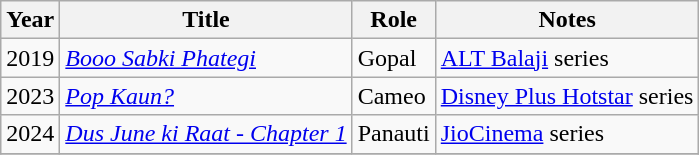<table class="wikitable sortable">
<tr>
<th>Year</th>
<th>Title</th>
<th>Role</th>
<th>Notes</th>
</tr>
<tr>
<td>2019</td>
<td><em><a href='#'>Booo Sabki Phategi </a></em></td>
<td>Gopal</td>
<td><a href='#'>ALT Balaji</a> series</td>
</tr>
<tr>
<td>2023</td>
<td><em><a href='#'>Pop Kaun?</a></em></td>
<td>Cameo</td>
<td><a href='#'>Disney Plus Hotstar</a> series</td>
</tr>
<tr>
<td>2024</td>
<td><em><a href='#'>Dus June ki Raat - Chapter 1</a></em></td>
<td>Panauti</td>
<td><a href='#'>JioCinema</a> series</td>
</tr>
<tr>
</tr>
</table>
